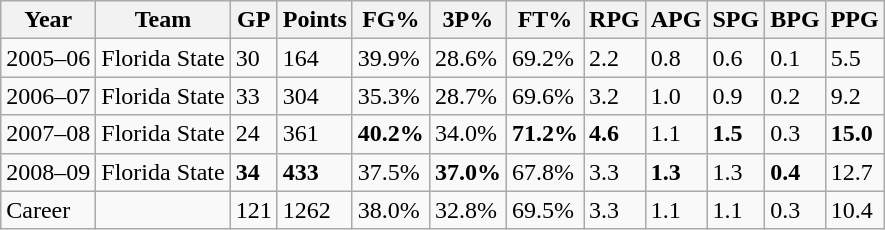<table class="wikitable">
<tr>
<th>Year</th>
<th>Team</th>
<th>GP</th>
<th>Points</th>
<th>FG%</th>
<th>3P%</th>
<th>FT%</th>
<th>RPG</th>
<th>APG</th>
<th>SPG</th>
<th>BPG</th>
<th>PPG</th>
</tr>
<tr>
<td>2005–06</td>
<td>Florida State</td>
<td>30</td>
<td>164</td>
<td>39.9%</td>
<td>28.6%</td>
<td>69.2%</td>
<td>2.2</td>
<td>0.8</td>
<td>0.6</td>
<td>0.1</td>
<td>5.5</td>
</tr>
<tr>
<td>2006–07</td>
<td>Florida State</td>
<td>33</td>
<td>304</td>
<td>35.3%</td>
<td>28.7%</td>
<td>69.6%</td>
<td>3.2</td>
<td>1.0</td>
<td>0.9</td>
<td>0.2</td>
<td>9.2</td>
</tr>
<tr>
<td>2007–08</td>
<td>Florida State</td>
<td>24</td>
<td>361</td>
<td><strong>40.2%</strong></td>
<td>34.0%</td>
<td><strong>71.2%</strong></td>
<td><strong>4.6</strong></td>
<td>1.1</td>
<td><strong>1.5</strong></td>
<td>0.3</td>
<td><strong>15.0</strong></td>
</tr>
<tr>
<td>2008–09</td>
<td>Florida State</td>
<td><strong>34</strong></td>
<td><strong>433</strong></td>
<td>37.5%</td>
<td><strong>37.0%</strong></td>
<td>67.8%</td>
<td>3.3</td>
<td><strong>1.3</strong></td>
<td>1.3</td>
<td><strong>0.4</strong></td>
<td>12.7</td>
</tr>
<tr>
<td>Career</td>
<td></td>
<td>121</td>
<td>1262</td>
<td>38.0%</td>
<td>32.8%</td>
<td>69.5%</td>
<td>3.3</td>
<td>1.1</td>
<td>1.1</td>
<td>0.3</td>
<td>10.4</td>
</tr>
</table>
